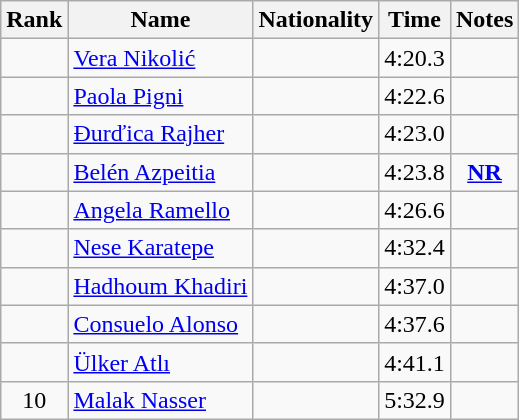<table class="wikitable sortable" style="text-align:center">
<tr>
<th>Rank</th>
<th>Name</th>
<th>Nationality</th>
<th>Time</th>
<th>Notes</th>
</tr>
<tr>
<td></td>
<td align=left><a href='#'>Vera Nikolić</a></td>
<td align=left></td>
<td>4:20.3</td>
<td></td>
</tr>
<tr>
<td></td>
<td align=left><a href='#'>Paola Pigni</a></td>
<td align=left></td>
<td>4:22.6</td>
<td></td>
</tr>
<tr>
<td></td>
<td align=left><a href='#'>Đurďica Rajher</a></td>
<td align=left></td>
<td>4:23.0</td>
<td></td>
</tr>
<tr>
<td></td>
<td align=left><a href='#'>Belén Azpeitia</a></td>
<td align=left></td>
<td>4:23.8</td>
<td><strong><a href='#'>NR</a></strong></td>
</tr>
<tr>
<td></td>
<td align=left><a href='#'>Angela Ramello</a></td>
<td align=left></td>
<td>4:26.6</td>
<td></td>
</tr>
<tr>
<td></td>
<td align=left><a href='#'>Nese Karatepe</a></td>
<td align=left></td>
<td>4:32.4</td>
<td></td>
</tr>
<tr>
<td></td>
<td align=left><a href='#'>Hadhoum Khadiri</a></td>
<td align=left></td>
<td>4:37.0</td>
<td></td>
</tr>
<tr>
<td></td>
<td align=left><a href='#'>Consuelo Alonso</a></td>
<td align=left></td>
<td>4:37.6</td>
<td></td>
</tr>
<tr>
<td></td>
<td align=left><a href='#'>Ülker Atlı</a></td>
<td align=left></td>
<td>4:41.1</td>
<td></td>
</tr>
<tr>
<td>10</td>
<td align=left><a href='#'>Malak Nasser</a></td>
<td align=left></td>
<td>5:32.9</td>
<td></td>
</tr>
</table>
